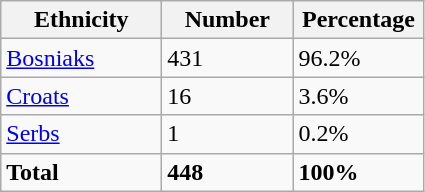<table class="wikitable">
<tr>
<th width="100px">Ethnicity</th>
<th width="80px">Number</th>
<th width="80px">Percentage</th>
</tr>
<tr>
<td><a href='#'>Bosniaks</a></td>
<td>431</td>
<td>96.2%</td>
</tr>
<tr>
<td><a href='#'>Croats</a></td>
<td>16</td>
<td>3.6%</td>
</tr>
<tr>
<td><a href='#'>Serbs</a></td>
<td>1</td>
<td>0.2%</td>
</tr>
<tr>
<td><strong>Total</strong></td>
<td><strong>448</strong></td>
<td><strong>100%</strong></td>
</tr>
</table>
